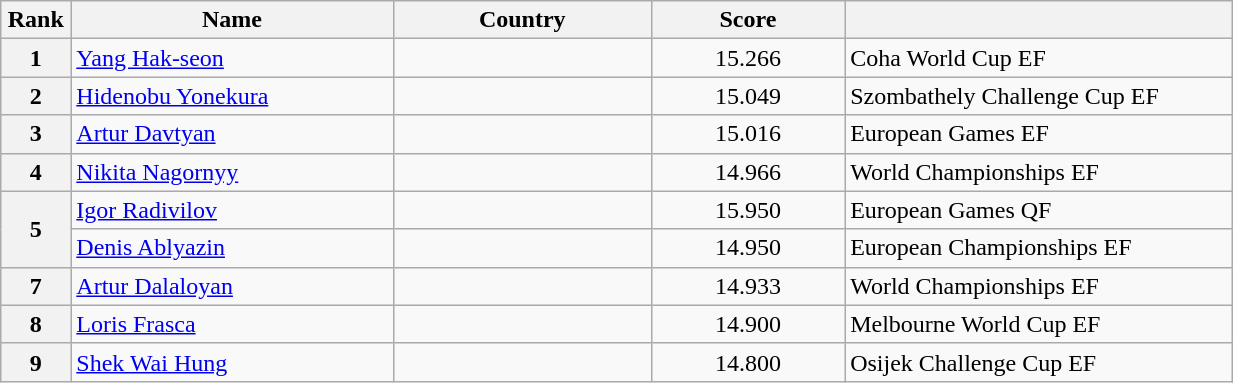<table style="width:65%;" class="wikitable sortable">
<tr>
<th style="text-align:center; width:5%;">Rank</th>
<th style="text-align:center; width:25%;">Name</th>
<th style="text-align:center; width:20%;">Country</th>
<th style="text-align:center; width:15%;">Score</th>
<th style="text-align:center; width:30%;"></th>
</tr>
<tr>
<th>1</th>
<td><a href='#'>Yang Hak-seon</a></td>
<td></td>
<td align="center">15.266</td>
<td>Coha World Cup EF</td>
</tr>
<tr>
<th>2</th>
<td><a href='#'>Hidenobu Yonekura</a></td>
<td></td>
<td align="center">15.049</td>
<td>Szombathely Challenge Cup EF</td>
</tr>
<tr>
<th>3</th>
<td><a href='#'>Artur Davtyan</a></td>
<td></td>
<td align="center">15.016</td>
<td>European Games EF</td>
</tr>
<tr>
<th>4</th>
<td><a href='#'>Nikita Nagornyy</a></td>
<td></td>
<td align="center">14.966</td>
<td>World Championships EF</td>
</tr>
<tr>
<th rowspan="2">5</th>
<td><a href='#'>Igor Radivilov</a></td>
<td></td>
<td align="center">15.950</td>
<td>European Games QF</td>
</tr>
<tr>
<td><a href='#'>Denis Ablyazin</a></td>
<td></td>
<td align="center">14.950</td>
<td>European Championships EF</td>
</tr>
<tr>
<th>7</th>
<td><a href='#'>Artur Dalaloyan</a></td>
<td></td>
<td align="center">14.933</td>
<td>World Championships EF</td>
</tr>
<tr>
<th>8</th>
<td><a href='#'>Loris Frasca</a></td>
<td></td>
<td align="center">14.900</td>
<td>Melbourne World Cup EF</td>
</tr>
<tr>
<th>9</th>
<td><a href='#'>Shek Wai Hung</a></td>
<td></td>
<td align="center">14.800</td>
<td>Osijek Challenge Cup EF</td>
</tr>
</table>
